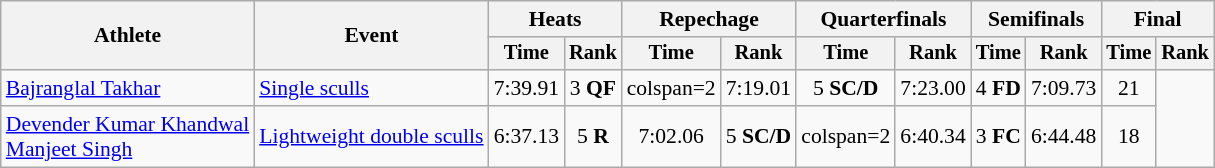<table class="wikitable" style="font-size:90%">
<tr>
<th rowspan="2">Athlete</th>
<th rowspan="2">Event</th>
<th colspan="2">Heats</th>
<th colspan="2">Repechage</th>
<th colspan="2">Quarterfinals</th>
<th colspan="2">Semifinals</th>
<th colspan="2">Final</th>
</tr>
<tr style="font-size:95%">
<th>Time</th>
<th>Rank</th>
<th>Time</th>
<th>Rank</th>
<th>Time</th>
<th>Rank</th>
<th>Time</th>
<th>Rank</th>
<th>Time</th>
<th>Rank</th>
</tr>
<tr align=center>
<td align=left><a href='#'>Bajranglal Takhar</a></td>
<td align=left><a href='#'>Single sculls</a></td>
<td>7:39.91</td>
<td>3 <strong>QF</strong></td>
<td>colspan=2 </td>
<td>7:19.01</td>
<td>5 <strong>SC/D</strong></td>
<td>7:23.00</td>
<td>4 <strong>FD</strong></td>
<td>7:09.73</td>
<td>21</td>
</tr>
<tr align=center>
<td align=left><a href='#'>Devender Kumar Khandwal</a><br><a href='#'>Manjeet Singh</a></td>
<td align=left><a href='#'>Lightweight double sculls</a></td>
<td>6:37.13</td>
<td>5 <strong>R</strong></td>
<td>7:02.06</td>
<td>5 <strong>SC/D</strong></td>
<td>colspan=2 </td>
<td>6:40.34</td>
<td>3 <strong>FC</strong></td>
<td>6:44.48</td>
<td>18</td>
</tr>
</table>
